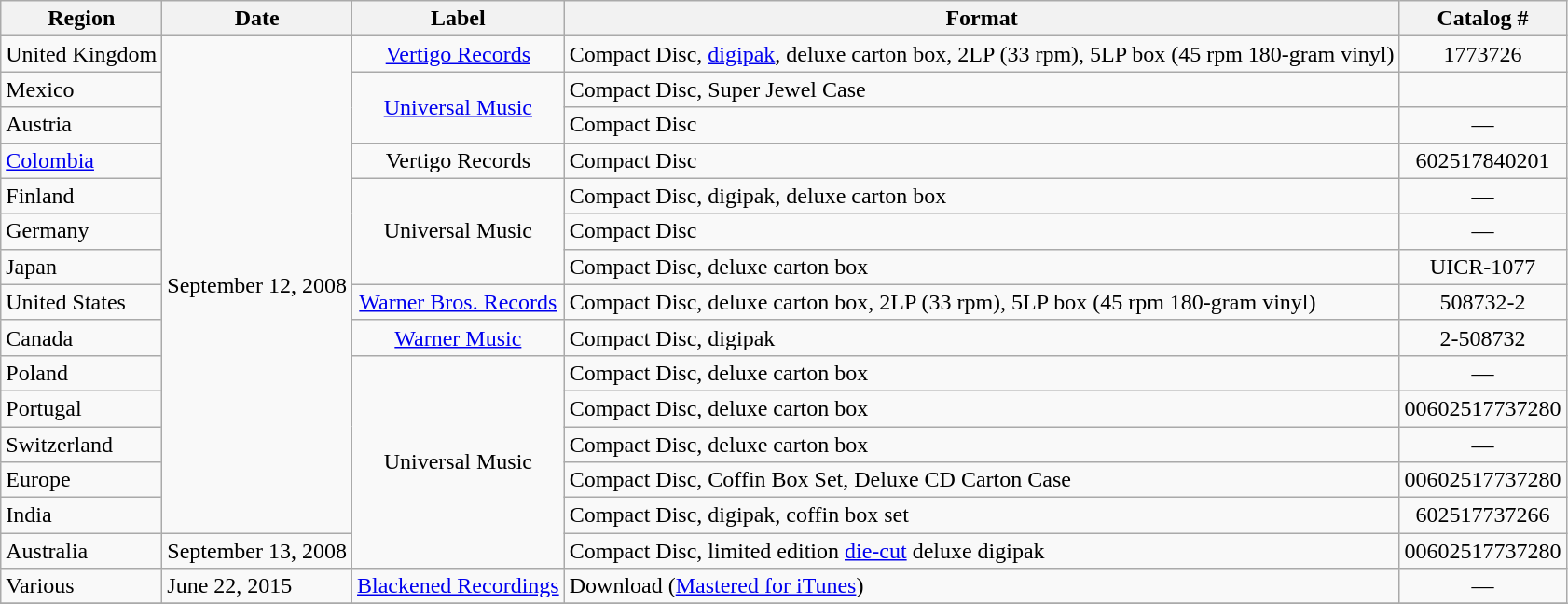<table class="wikitable">
<tr>
<th>Region</th>
<th>Date</th>
<th>Label</th>
<th>Format</th>
<th>Catalog #</th>
</tr>
<tr>
<td>United Kingdom</td>
<td rowspan="14">September 12, 2008</td>
<td style="text-align:center;"><a href='#'>Vertigo Records</a></td>
<td>Compact Disc, <a href='#'>digipak</a>, deluxe carton box, 2LP (33 rpm), 5LP box (45 rpm 180-gram vinyl)</td>
<td style="text-align:center;">1773726</td>
</tr>
<tr>
<td>Mexico</td>
<td rowspan="2" style="text-align:center;"><a href='#'>Universal Music</a></td>
<td>Compact Disc, Super Jewel Case</td>
<td></td>
</tr>
<tr>
<td>Austria</td>
<td>Compact Disc</td>
<td style="text-align:center;">—</td>
</tr>
<tr>
<td><a href='#'>Colombia</a></td>
<td style="text-align:center;">Vertigo Records</td>
<td>Compact Disc</td>
<td style="text-align:center;">602517840201</td>
</tr>
<tr>
<td>Finland</td>
<td rowspan="3" style="text-align:center;">Universal Music</td>
<td>Compact Disc, digipak, deluxe carton box</td>
<td style="text-align:center;">—</td>
</tr>
<tr>
<td>Germany</td>
<td>Compact Disc</td>
<td style="text-align:center;">—</td>
</tr>
<tr>
<td>Japan</td>
<td>Compact Disc, deluxe carton box</td>
<td style="text-align:center;">UICR-1077</td>
</tr>
<tr>
<td>United States</td>
<td style="text-align:center;"><a href='#'>Warner Bros. Records</a></td>
<td>Compact Disc, deluxe carton box, 2LP (33 rpm), 5LP box (45 rpm 180-gram vinyl)</td>
<td style="text-align:center;">508732-2</td>
</tr>
<tr>
<td>Canada</td>
<td style="text-align:center;"><a href='#'>Warner Music</a></td>
<td>Compact Disc, digipak</td>
<td style="text-align:center;">2-508732</td>
</tr>
<tr>
<td>Poland</td>
<td rowspan="6" style="text-align:center;">Universal Music</td>
<td>Compact Disc, deluxe carton box</td>
<td style="text-align:center;">—</td>
</tr>
<tr>
<td>Portugal</td>
<td>Compact Disc, deluxe carton box</td>
<td style="text-align:center;">00602517737280</td>
</tr>
<tr>
<td>Switzerland</td>
<td>Compact Disc, deluxe carton box</td>
<td style="text-align:center;">—</td>
</tr>
<tr>
<td>Europe</td>
<td>Compact Disc, Coffin Box Set, Deluxe CD Carton Case</td>
<td style="text-align:center;">00602517737280</td>
</tr>
<tr>
<td>India</td>
<td>Compact Disc, digipak, coffin box set</td>
<td style="text-align:center;">602517737266</td>
</tr>
<tr>
<td>Australia</td>
<td>September 13, 2008</td>
<td>Compact Disc, limited edition <a href='#'>die-cut</a> deluxe digipak</td>
<td style="text-align:center;">00602517737280</td>
</tr>
<tr>
<td>Various</td>
<td>June 22, 2015</td>
<td style="text-align:center;"><a href='#'>Blackened Recordings</a></td>
<td>Download (<a href='#'>Mastered for iTunes</a>)</td>
<td style="text-align:center;">—</td>
</tr>
<tr>
</tr>
</table>
